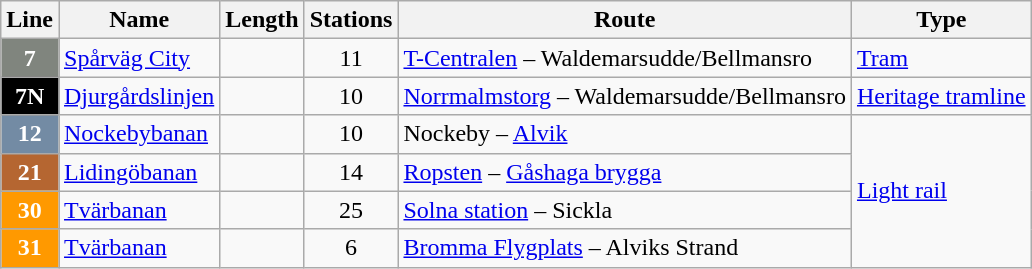<table class="wikitable">
<tr>
<th>Line</th>
<th>Name</th>
<th>Length</th>
<th>Stations</th>
<th>Route</th>
<th>Type</th>
</tr>
<tr>
<td align="center" style="color: Black; background-color: #80857E; color: white;"><strong>7</strong></td>
<td><a href='#'>Spårväg City</a></td>
<td></td>
<td style="text-align:center;">11</td>
<td><a href='#'>T-Centralen</a> – Waldemarsudde/Bellmansro</td>
<td><a href='#'>Tram</a></td>
</tr>
<tr>
<td align="center" style="color: Black; background-color: black; color: white;"><strong>7N</strong></td>
<td><a href='#'>Djurgårdslinjen</a></td>
<td></td>
<td style="text-align:center;">10</td>
<td><a href='#'>Norrmalmstorg</a> – Waldemarsudde/Bellmansro</td>
<td><a href='#'>Heritage tramline</a></td>
</tr>
<tr>
<th style="background: #738BA4; color: white;">12</th>
<td><a href='#'>Nockebybanan</a></td>
<td></td>
<td style="text-align:center;">10</td>
<td>Nockeby – <a href='#'>Alvik</a></td>
<td rowspan="4"><a href='#'>Light rail</a></td>
</tr>
<tr>
<th style="background: #B56631; color: white;">21</th>
<td><a href='#'>Lidingöbanan</a></td>
<td></td>
<td style="text-align:center;">14</td>
<td><a href='#'>Ropsten</a> – <a href='#'>Gåshaga brygga</a></td>
</tr>
<tr>
<th style="background: #FF9900; color: white;">30</th>
<td><a href='#'>Tvärbanan</a></td>
<td></td>
<td style="text-align:center;">25</td>
<td><a href='#'>Solna station</a> – Sickla</td>
</tr>
<tr>
<th style="background: #FF9900; color: white;">31</th>
<td><a href='#'>Tvärbanan</a></td>
<td></td>
<td style="text-align:center;">6</td>
<td><a href='#'>Bromma Flygplats</a> – Alviks Strand</td>
</tr>
</table>
